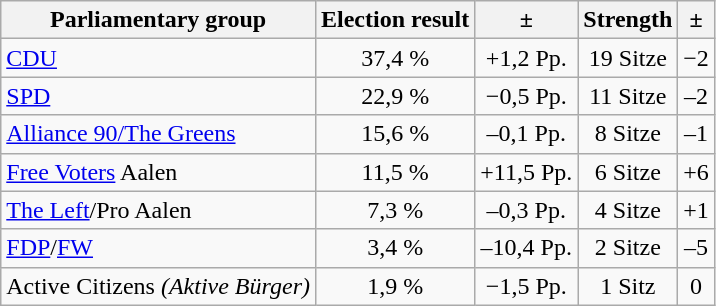<table class="wikitable" style="text-align:right">
<tr>
<th>Parliamentary group</th>
<th>Election result</th>
<th>±</th>
<th>Strength</th>
<th>±</th>
</tr>
<tr>
<td style="text-align:left"><a href='#'>CDU</a></td>
<td style="text-align:center">37,4 %</td>
<td style="text-align:center">+1,2 Pp.</td>
<td style="text-align:center">19 Sitze</td>
<td style="text-align:center">−2</td>
</tr>
<tr>
<td style="text-align:left"><a href='#'>SPD</a></td>
<td style="text-align:center">22,9 %</td>
<td style="text-align:center">−0,5 Pp.</td>
<td style="text-align:center">11 Sitze</td>
<td style="text-align:center">–2</td>
</tr>
<tr>
<td style="text-align:left"><a href='#'>Alliance 90/The Greens</a></td>
<td style="text-align:center">15,6 %</td>
<td style="text-align:center">–0,1 Pp.</td>
<td style="text-align:center">8 Sitze</td>
<td style="text-align:center">–1</td>
</tr>
<tr>
<td style="text-align:left"><a href='#'>Free Voters</a> Aalen</td>
<td style="text-align:center">11,5 %</td>
<td style="text-align:center">+11,5 Pp.</td>
<td style="text-align:center">6 Sitze</td>
<td style="text-align:center">+6</td>
</tr>
<tr>
<td style="text-align:left"><a href='#'>The Left</a>/Pro Aalen</td>
<td style="text-align:center">7,3 %</td>
<td style="text-align:center">–0,3 Pp.</td>
<td style="text-align:center">4 Sitze</td>
<td style="text-align:center">+1</td>
</tr>
<tr>
<td style="text-align:left"><a href='#'>FDP</a>/<a href='#'>FW</a></td>
<td style="text-align:center">3,4 %</td>
<td style="text-align:center">–10,4 Pp.</td>
<td style="text-align:center">2 Sitze</td>
<td style="text-align:center">–5</td>
</tr>
<tr>
<td style="text-align:left">Active Citizens <em>(Aktive Bürger)</em></td>
<td style="text-align:center">1,9 %</td>
<td style="text-align:center">−1,5 Pp.</td>
<td style="text-align:center">1 Sitz</td>
<td style="text-align:center">0</td>
</tr>
</table>
